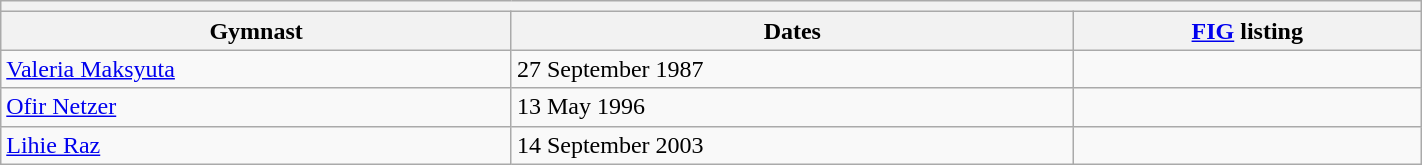<table class="wikitable mw-collapsible mw-collapsed" width="75%">
<tr>
<th colspan="3"></th>
</tr>
<tr>
<th>Gymnast</th>
<th>Dates</th>
<th><a href='#'>FIG</a> listing</th>
</tr>
<tr>
<td><a href='#'>Valeria Maksyuta</a></td>
<td>27 September 1987</td>
<td></td>
</tr>
<tr>
<td><a href='#'>Ofir Netzer</a></td>
<td>13 May 1996</td>
<td></td>
</tr>
<tr>
<td><a href='#'>Lihie Raz</a></td>
<td>14 September 2003</td>
<td></td>
</tr>
</table>
